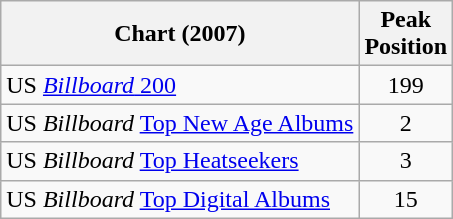<table class="wikitable sortable">
<tr>
<th align="left">Chart (2007)</th>
<th align="left">Peak<br>Position</th>
</tr>
<tr>
<td align="left">US <a href='#'><em>Billboard</em> 200</a></td>
<td style="text-align:center;">199</td>
</tr>
<tr>
<td align="left">US <em>Billboard</em> <a href='#'>Top New Age Albums</a></td>
<td style="text-align:center;">2</td>
</tr>
<tr>
<td align="left">US <em>Billboard</em> <a href='#'>Top Heatseekers</a></td>
<td style="text-align:center;">3</td>
</tr>
<tr>
<td align="left">US <em>Billboard</em> <a href='#'>Top Digital Albums</a></td>
<td style="text-align:center;">15</td>
</tr>
</table>
